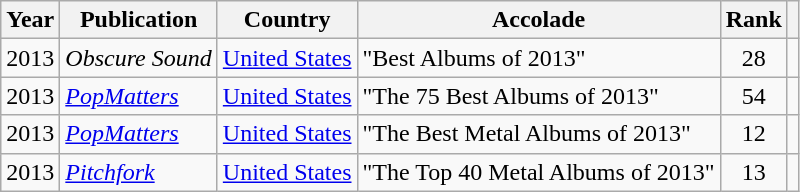<table class="wikitable sortable" style="margin:0em 1em 1em 0pt">
<tr>
<th>Year</th>
<th>Publication</th>
<th>Country</th>
<th>Accolade</th>
<th>Rank</th>
<th class=unsortable></th>
</tr>
<tr>
<td align=center>2013</td>
<td><em>Obscure Sound</em></td>
<td><a href='#'>United States</a></td>
<td>"Best Albums of 2013"</td>
<td align=center>28</td>
<td></td>
</tr>
<tr>
<td align=center>2013</td>
<td><em><a href='#'>PopMatters</a></em></td>
<td><a href='#'>United States</a></td>
<td>"The 75 Best Albums of 2013"</td>
<td align=center>54</td>
<td></td>
</tr>
<tr>
<td align=center>2013</td>
<td><em><a href='#'>PopMatters</a></em></td>
<td><a href='#'>United States</a></td>
<td>"The Best Metal Albums of 2013"</td>
<td align=center>12</td>
<td></td>
</tr>
<tr>
<td align=center>2013</td>
<td><em><a href='#'>Pitchfork</a></em></td>
<td><a href='#'>United States</a></td>
<td>"The Top 40 Metal Albums of 2013"</td>
<td align=center>13</td>
<td></td>
</tr>
</table>
